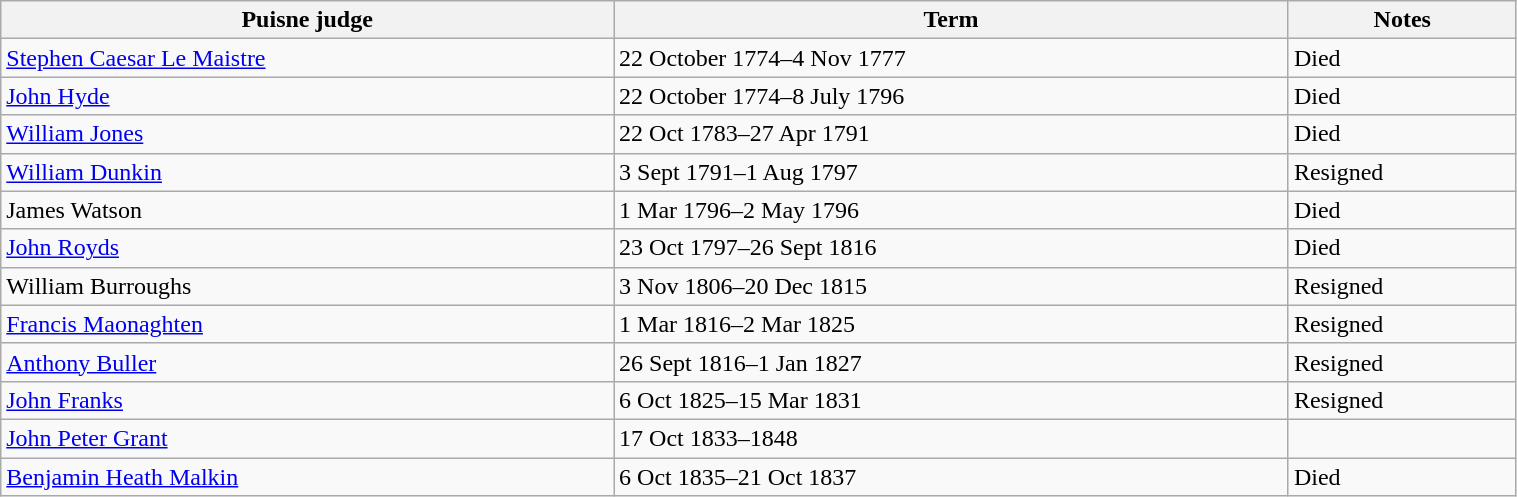<table class="wikitable" width="80%">
<tr>
<th>Puisne judge</th>
<th>Term</th>
<th>Notes</th>
</tr>
<tr>
<td><a href='#'>Stephen Caesar Le Maistre</a></td>
<td>22 October 1774–4 Nov 1777</td>
<td>Died</td>
</tr>
<tr>
<td><a href='#'>John Hyde</a></td>
<td>22 October 1774–8 July 1796</td>
<td>Died</td>
</tr>
<tr>
<td><a href='#'>William Jones</a></td>
<td>22 Oct 1783–27 Apr 1791</td>
<td>Died</td>
</tr>
<tr>
<td><a href='#'>William Dunkin</a></td>
<td>3 Sept 1791–1 Aug 1797</td>
<td>Resigned</td>
</tr>
<tr>
<td>James Watson</td>
<td>1 Mar 1796–2 May 1796</td>
<td>Died</td>
</tr>
<tr>
<td><a href='#'>John Royds</a></td>
<td>23 Oct 1797–26 Sept 1816</td>
<td>Died</td>
</tr>
<tr>
<td>William Burroughs</td>
<td>3 Nov 1806–20 Dec 1815</td>
<td>Resigned</td>
</tr>
<tr>
<td><a href='#'>Francis Maonaghten</a></td>
<td>1 Mar 1816–2 Mar 1825</td>
<td>Resigned</td>
</tr>
<tr>
<td><a href='#'>Anthony Buller</a></td>
<td>26 Sept 1816–1 Jan 1827</td>
<td>Resigned</td>
</tr>
<tr>
<td><a href='#'>John Franks</a></td>
<td>6 Oct 1825–15 Mar 1831</td>
<td>Resigned</td>
</tr>
<tr>
<td><a href='#'>John Peter Grant</a></td>
<td>17 Oct 1833–1848</td>
<td></td>
</tr>
<tr>
<td><a href='#'>Benjamin Heath Malkin</a></td>
<td>6 Oct 1835–21 Oct 1837</td>
<td>Died</td>
</tr>
</table>
